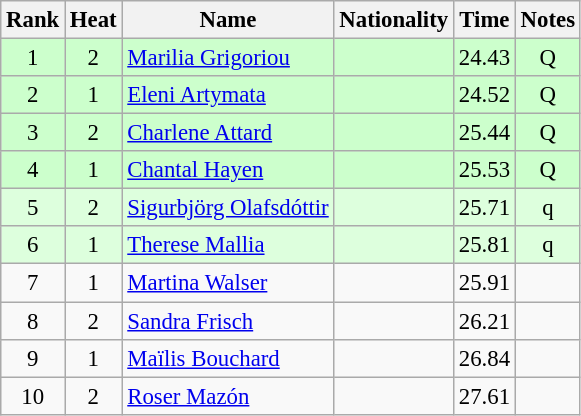<table class="wikitable sortable" style="text-align:center; font-size:95%">
<tr>
<th>Rank</th>
<th>Heat</th>
<th>Name</th>
<th>Nationality</th>
<th>Time</th>
<th>Notes</th>
</tr>
<tr bgcolor=ccffcc>
<td>1</td>
<td>2</td>
<td align=left><a href='#'>Marilia Grigoriou</a></td>
<td align=left></td>
<td>24.43</td>
<td>Q</td>
</tr>
<tr bgcolor=ccffcc>
<td>2</td>
<td>1</td>
<td align=left><a href='#'>Eleni Artymata</a></td>
<td align=left></td>
<td>24.52</td>
<td>Q</td>
</tr>
<tr bgcolor=ccffcc>
<td>3</td>
<td>2</td>
<td align=left><a href='#'>Charlene Attard</a></td>
<td align=left></td>
<td>25.44</td>
<td>Q</td>
</tr>
<tr bgcolor=ccffcc>
<td>4</td>
<td>1</td>
<td align=left><a href='#'>Chantal Hayen</a></td>
<td align=left></td>
<td>25.53</td>
<td>Q</td>
</tr>
<tr bgcolor=ddffdd>
<td>5</td>
<td>2</td>
<td align=left><a href='#'>Sigurbjörg Olafsdóttir</a></td>
<td align=left></td>
<td>25.71</td>
<td>q</td>
</tr>
<tr bgcolor=ddffdd>
<td>6</td>
<td>1</td>
<td align=left><a href='#'>Therese Mallia</a></td>
<td align=left></td>
<td>25.81</td>
<td>q</td>
</tr>
<tr>
<td>7</td>
<td>1</td>
<td align=left><a href='#'>Martina Walser</a></td>
<td align=left></td>
<td>25.91</td>
<td></td>
</tr>
<tr>
<td>8</td>
<td>2</td>
<td align=left><a href='#'>Sandra Frisch</a></td>
<td align=left></td>
<td>26.21</td>
<td></td>
</tr>
<tr>
<td>9</td>
<td>1</td>
<td align=left><a href='#'>Maïlis Bouchard</a></td>
<td align=left></td>
<td>26.84</td>
<td></td>
</tr>
<tr>
<td>10</td>
<td>2</td>
<td align=left><a href='#'>Roser Mazón</a></td>
<td align=left></td>
<td>27.61</td>
<td></td>
</tr>
</table>
